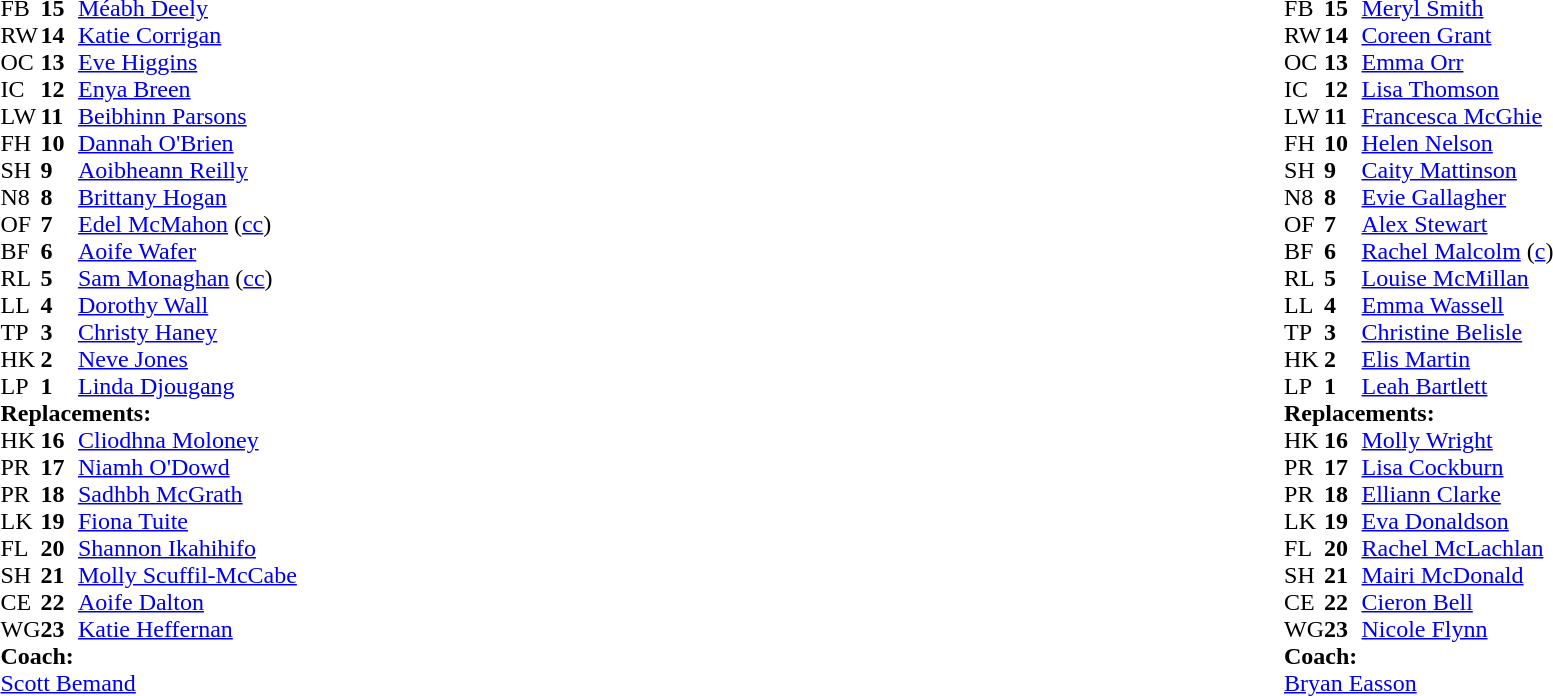<table style="width:100%">
<tr>
<td style="vertical-align:top; width:50%"><br><table cellspacing="0" cellpadding="0">
<tr>
<th width="25"></th>
<th width="25"></th>
</tr>
<tr>
<td>FB</td>
<td><strong>15</strong></td>
<td><a href='#'>Méabh Deely</a></td>
</tr>
<tr>
<td>RW</td>
<td><strong>14</strong></td>
<td><a href='#'>Katie Corrigan</a></td>
</tr>
<tr>
<td>OC</td>
<td><strong>13</strong></td>
<td><a href='#'>Eve Higgins</a></td>
</tr>
<tr>
<td>IC</td>
<td><strong>12</strong></td>
<td><a href='#'>Enya Breen</a></td>
</tr>
<tr>
<td>LW</td>
<td><strong>11</strong></td>
<td><a href='#'>Beibhinn Parsons</a></td>
<td></td>
</tr>
<tr>
<td>FH</td>
<td><strong>10</strong></td>
<td><a href='#'>Dannah O'Brien</a></td>
</tr>
<tr>
<td>SH</td>
<td><strong>9</strong></td>
<td><a href='#'>Aoibheann Reilly</a></td>
</tr>
<tr>
<td>N8</td>
<td><strong>8</strong></td>
<td><a href='#'>Brittany Hogan</a></td>
</tr>
<tr>
<td>OF</td>
<td><strong>7</strong></td>
<td><a href='#'>Edel McMahon</a> (<a href='#'>cc</a>)</td>
<td></td>
<td></td>
</tr>
<tr>
<td>BF</td>
<td><strong>6</strong></td>
<td><a href='#'>Aoife Wafer</a></td>
</tr>
<tr>
<td>RL</td>
<td><strong>5</strong></td>
<td><a href='#'>Sam Monaghan</a> (<a href='#'>cc</a>)</td>
</tr>
<tr>
<td>LL</td>
<td><strong>4</strong></td>
<td><a href='#'>Dorothy Wall</a></td>
</tr>
<tr>
<td>TP</td>
<td><strong>3</strong></td>
<td><a href='#'>Christy Haney</a></td>
<td></td>
<td></td>
</tr>
<tr>
<td>HK</td>
<td><strong>2</strong></td>
<td><a href='#'>Neve Jones</a></td>
<td></td>
<td></td>
</tr>
<tr>
<td>LP</td>
<td><strong>1</strong></td>
<td><a href='#'>Linda Djougang</a></td>
</tr>
<tr>
<td colspan=3><strong>Replacements:</strong></td>
</tr>
<tr>
<td>HK</td>
<td><strong>16</strong></td>
<td><a href='#'>Cliodhna Moloney</a></td>
<td></td>
<td></td>
</tr>
<tr>
<td>PR</td>
<td><strong>17</strong></td>
<td><a href='#'>Niamh O'Dowd</a></td>
</tr>
<tr>
<td>PR</td>
<td><strong>18</strong></td>
<td><a href='#'>Sadhbh McGrath</a></td>
<td></td>
<td></td>
</tr>
<tr>
<td>LK</td>
<td><strong>19</strong></td>
<td><a href='#'>Fiona Tuite</a></td>
</tr>
<tr>
<td>FL</td>
<td><strong>20</strong></td>
<td><a href='#'>Shannon Ikahihifo</a></td>
<td></td>
<td></td>
</tr>
<tr>
<td>SH</td>
<td><strong>21</strong></td>
<td><a href='#'>Molly Scuffil-McCabe</a></td>
</tr>
<tr>
<td>CE</td>
<td><strong>22</strong></td>
<td><a href='#'>Aoife Dalton</a></td>
</tr>
<tr>
<td>WG</td>
<td><strong>23</strong></td>
<td><a href='#'>Katie Heffernan</a></td>
</tr>
<tr>
<td colspan=3><strong>Coach:</strong></td>
</tr>
<tr>
<td colspan="4"> <a href='#'>Scott Bemand</a></td>
</tr>
</table>
</td>
<td style="vertical-align:top"></td>
<td style="vertical-align:top; width:50%"><br><table cellspacing="0" cellpadding="0" style="margin:auto">
<tr>
<th width="25"></th>
<th width="25"></th>
</tr>
<tr>
<td>FB</td>
<td><strong>15</strong></td>
<td><a href='#'>Meryl Smith</a></td>
</tr>
<tr>
<td>RW</td>
<td><strong>14</strong></td>
<td><a href='#'>Coreen Grant</a></td>
</tr>
<tr>
<td>OC</td>
<td><strong>13</strong></td>
<td><a href='#'>Emma Orr</a></td>
</tr>
<tr>
<td>IC</td>
<td><strong>12</strong></td>
<td><a href='#'>Lisa Thomson</a></td>
</tr>
<tr>
<td>LW</td>
<td><strong>11</strong></td>
<td><a href='#'>Francesca McGhie</a></td>
</tr>
<tr>
<td>FH</td>
<td><strong>10</strong></td>
<td><a href='#'>Helen Nelson</a></td>
</tr>
<tr>
<td>SH</td>
<td><strong>9</strong></td>
<td><a href='#'>Caity Mattinson</a></td>
<td></td>
<td></td>
</tr>
<tr>
<td>N8</td>
<td><strong>8</strong></td>
<td><a href='#'>Evie Gallagher</a></td>
</tr>
<tr>
<td>OF</td>
<td><strong>7</strong></td>
<td><a href='#'>Alex Stewart</a></td>
<td></td>
<td></td>
</tr>
<tr>
<td>BF</td>
<td><strong>6</strong></td>
<td><a href='#'>Rachel Malcolm</a> (<a href='#'>c</a>)</td>
</tr>
<tr>
<td>RL</td>
<td><strong>5</strong></td>
<td><a href='#'>Louise McMillan</a></td>
<td></td>
<td></td>
</tr>
<tr>
<td>LL</td>
<td><strong>4</strong></td>
<td><a href='#'>Emma Wassell</a></td>
</tr>
<tr>
<td>TP</td>
<td><strong>3</strong></td>
<td><a href='#'>Christine Belisle</a></td>
<td></td>
<td></td>
</tr>
<tr>
<td>HK</td>
<td><strong>2</strong></td>
<td><a href='#'>Elis Martin</a></td>
<td></td>
<td></td>
</tr>
<tr>
<td>LP</td>
<td><strong>1</strong></td>
<td><a href='#'>Leah Bartlett</a></td>
<td></td>
<td></td>
</tr>
<tr>
<td colspan=3><strong>Replacements:</strong></td>
</tr>
<tr>
<td>HK</td>
<td><strong>16</strong></td>
<td><a href='#'>Molly Wright</a></td>
<td></td>
<td></td>
</tr>
<tr>
<td>PR</td>
<td><strong>17</strong></td>
<td><a href='#'>Lisa Cockburn</a></td>
<td></td>
<td></td>
</tr>
<tr>
<td>PR</td>
<td><strong>18</strong></td>
<td><a href='#'>Elliann Clarke</a></td>
<td></td>
<td></td>
</tr>
<tr>
<td>LK</td>
<td><strong>19</strong></td>
<td><a href='#'>Eva Donaldson</a></td>
<td></td>
<td></td>
</tr>
<tr>
<td>FL</td>
<td><strong>20</strong></td>
<td><a href='#'>Rachel McLachlan</a></td>
<td></td>
<td></td>
</tr>
<tr>
<td>SH</td>
<td><strong>21</strong></td>
<td><a href='#'>Mairi McDonald</a></td>
<td></td>
<td></td>
</tr>
<tr>
<td>CE</td>
<td><strong>22</strong></td>
<td><a href='#'>Cieron Bell</a></td>
</tr>
<tr>
<td>WG</td>
<td><strong>23</strong></td>
<td><a href='#'>Nicole Flynn</a></td>
</tr>
<tr>
<td colspan=3><strong>Coach:</strong></td>
</tr>
<tr>
<td colspan="4"> <a href='#'>Bryan Easson</a></td>
</tr>
</table>
</td>
</tr>
</table>
